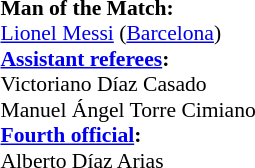<table width=50% style="font-size: 90%">
<tr>
<td><br><strong>Man of the Match:</strong>
<br> <a href='#'>Lionel Messi</a> (<a href='#'>Barcelona</a>)<br><strong><a href='#'>Assistant referees</a>:</strong>
<br> Victoriano Díaz Casado
<br> Manuel Ángel Torre Cimiano
<br><strong><a href='#'>Fourth official</a>:</strong>
<br> Alberto Díaz Arias</td>
</tr>
</table>
